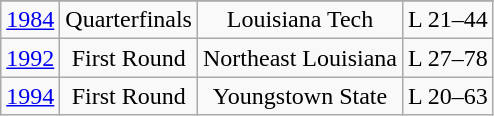<table class="wikitable">
<tr>
</tr>
<tr align="center">
<td><a href='#'>1984</a></td>
<td>Quarterfinals</td>
<td>Louisiana Tech</td>
<td>L 21–44</td>
</tr>
<tr align="center">
<td><a href='#'>1992</a></td>
<td>First Round</td>
<td>Northeast Louisiana</td>
<td>L 27–78</td>
</tr>
<tr align="center">
<td><a href='#'>1994</a></td>
<td>First Round</td>
<td>Youngstown State</td>
<td>L 20–63</td>
</tr>
</table>
